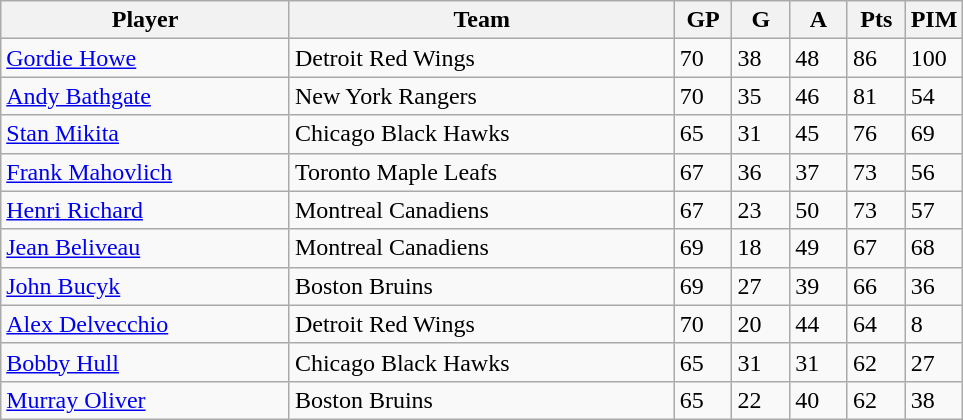<table class="wikitable">
<tr>
<th bgcolor="#DDDDFF" width="30%">Player</th>
<th bgcolor="#DDDDFF" width="40%">Team</th>
<th bgcolor="#DDDDFF" width="6%">GP</th>
<th bgcolor="#DDDDFF" width="6%">G</th>
<th bgcolor="#DDDDFF" width="6%">A</th>
<th bgcolor="#DDDDFF" width="6%">Pts</th>
<th bgcolor="#DDDDFF" width="6%">PIM</th>
</tr>
<tr>
<td><a href='#'>Gordie Howe</a></td>
<td>Detroit Red Wings</td>
<td>70</td>
<td>38</td>
<td>48</td>
<td>86</td>
<td>100</td>
</tr>
<tr>
<td><a href='#'>Andy Bathgate</a></td>
<td>New York Rangers</td>
<td>70</td>
<td>35</td>
<td>46</td>
<td>81</td>
<td>54</td>
</tr>
<tr>
<td><a href='#'>Stan Mikita</a></td>
<td>Chicago Black Hawks</td>
<td>65</td>
<td>31</td>
<td>45</td>
<td>76</td>
<td>69</td>
</tr>
<tr>
<td><a href='#'>Frank Mahovlich</a></td>
<td>Toronto Maple Leafs</td>
<td>67</td>
<td>36</td>
<td>37</td>
<td>73</td>
<td>56</td>
</tr>
<tr>
<td><a href='#'>Henri Richard</a></td>
<td>Montreal Canadiens</td>
<td>67</td>
<td>23</td>
<td>50</td>
<td>73</td>
<td>57</td>
</tr>
<tr>
<td><a href='#'>Jean Beliveau</a></td>
<td>Montreal Canadiens</td>
<td>69</td>
<td>18</td>
<td>49</td>
<td>67</td>
<td>68</td>
</tr>
<tr>
<td><a href='#'>John Bucyk</a></td>
<td>Boston Bruins</td>
<td>69</td>
<td>27</td>
<td>39</td>
<td>66</td>
<td>36</td>
</tr>
<tr>
<td><a href='#'>Alex Delvecchio</a></td>
<td>Detroit Red Wings</td>
<td>70</td>
<td>20</td>
<td>44</td>
<td>64</td>
<td>8</td>
</tr>
<tr>
<td><a href='#'>Bobby Hull</a></td>
<td>Chicago Black Hawks</td>
<td>65</td>
<td>31</td>
<td>31</td>
<td>62</td>
<td>27</td>
</tr>
<tr>
<td><a href='#'>Murray Oliver</a></td>
<td>Boston Bruins</td>
<td>65</td>
<td>22</td>
<td>40</td>
<td>62</td>
<td>38</td>
</tr>
</table>
